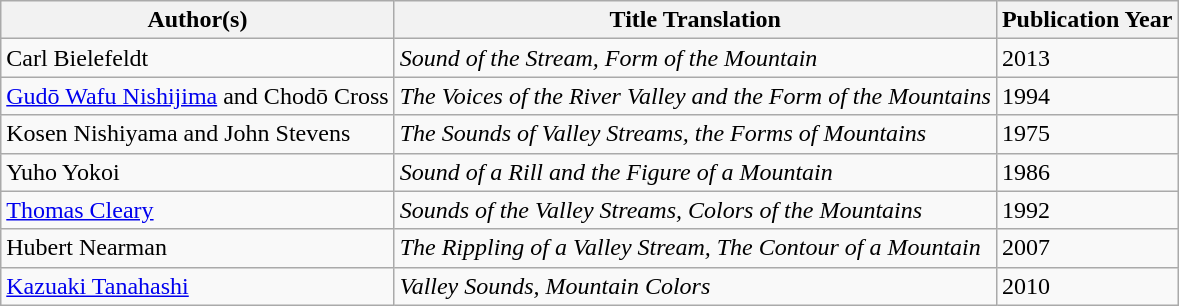<table class="wikitable sortable">
<tr>
<th>Author(s)</th>
<th>Title Translation</th>
<th>Publication Year</th>
</tr>
<tr>
<td>Carl Bielefeldt</td>
<td><em>Sound of the Stream, Form of the Mountain</em></td>
<td>2013</td>
</tr>
<tr>
<td><a href='#'>Gudō Wafu Nishijima</a> and Chodō Cross</td>
<td><em>The Voices of the River Valley and the Form of the Mountains</em></td>
<td>1994</td>
</tr>
<tr>
<td>Kosen Nishiyama and John Stevens</td>
<td><em>The Sounds of Valley Streams, the Forms of Mountains</em></td>
<td>1975</td>
</tr>
<tr>
<td>Yuho Yokoi</td>
<td><em>Sound of a Rill and the Figure of a Mountain</em></td>
<td>1986</td>
</tr>
<tr>
<td><a href='#'>Thomas Cleary</a></td>
<td><em>Sounds of the Valley Streams, Colors of the Mountains</em></td>
<td>1992</td>
</tr>
<tr>
<td>Hubert Nearman</td>
<td><em>The  Rippling  of  a  Valley  Stream,  The Contour of a Mountain</em></td>
<td>2007</td>
</tr>
<tr>
<td><a href='#'>Kazuaki Tanahashi</a></td>
<td><em>Valley Sounds, Mountain Colors</em></td>
<td>2010</td>
</tr>
</table>
